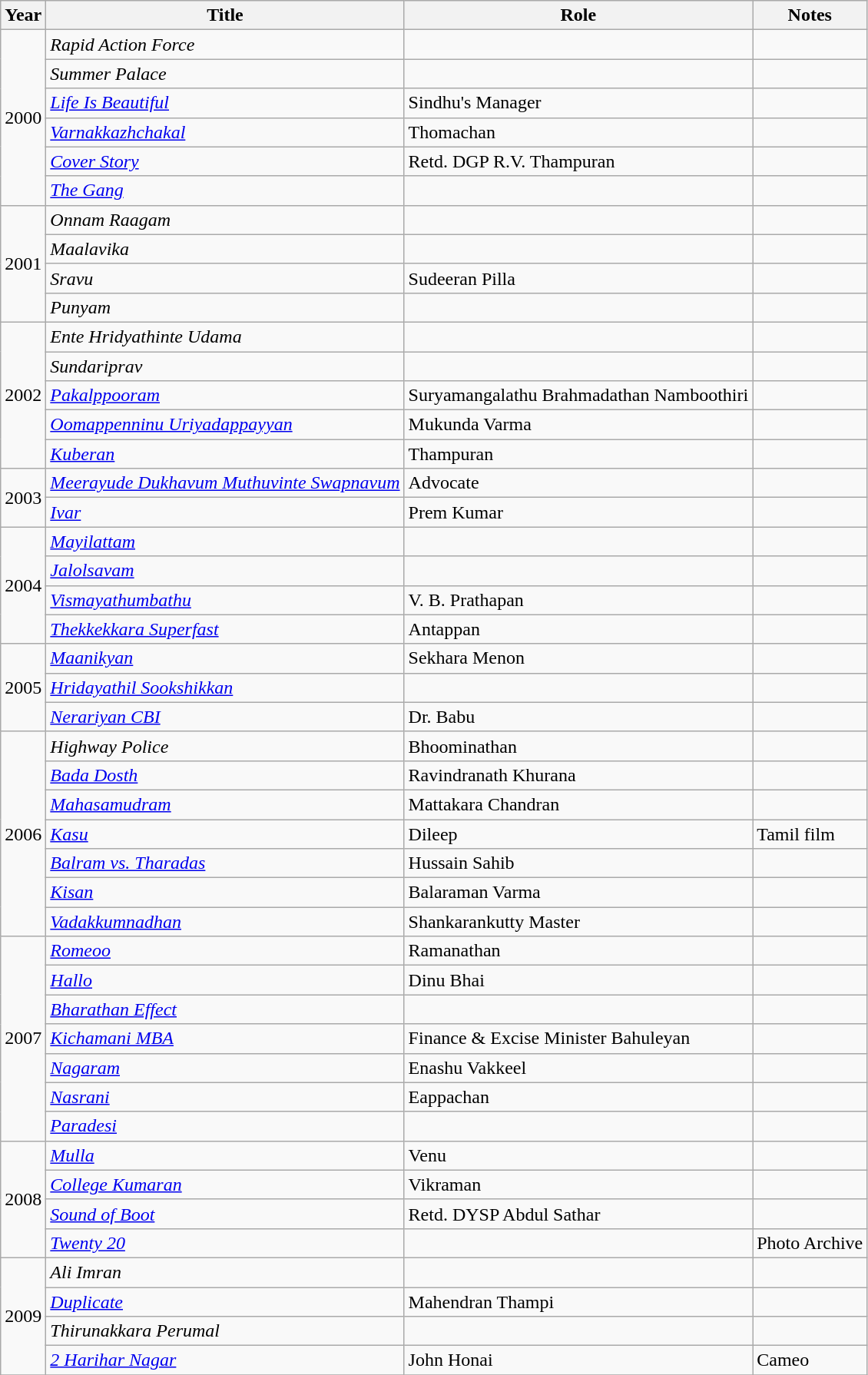<table class="wikitable sortable">
<tr>
<th>Year</th>
<th>Title</th>
<th>Role</th>
<th class="unsortable">Notes</th>
</tr>
<tr>
<td rowspan=6>2000</td>
<td><em>Rapid Action Force</em></td>
<td></td>
<td></td>
</tr>
<tr>
<td><em>Summer Palace</em></td>
<td></td>
<td></td>
</tr>
<tr>
<td><em><a href='#'>Life Is Beautiful</a></em></td>
<td>Sindhu's Manager</td>
<td></td>
</tr>
<tr>
<td><em><a href='#'>Varnakkazhchakal</a></em></td>
<td>Thomachan</td>
<td></td>
</tr>
<tr>
<td><em><a href='#'>Cover Story</a></em></td>
<td>Retd. DGP R.V. Thampuran</td>
<td></td>
</tr>
<tr>
<td><em><a href='#'>The Gang</a></em></td>
<td></td>
<td></td>
</tr>
<tr>
<td rowspan=4>2001</td>
<td><em>Onnam Raagam</em></td>
<td></td>
<td></td>
</tr>
<tr>
<td><em>Maalavika</em></td>
<td></td>
<td></td>
</tr>
<tr>
<td><em>Sravu</em></td>
<td>Sudeeran Pilla</td>
<td></td>
</tr>
<tr>
<td><em>Punyam</em></td>
<td></td>
<td></td>
</tr>
<tr>
<td rowspan=5>2002</td>
<td><em>Ente Hridyathinte Udama</em></td>
<td></td>
<td></td>
</tr>
<tr>
<td><em>Sundariprav</em></td>
<td></td>
<td></td>
</tr>
<tr>
<td><em><a href='#'>Pakalppooram</a></em></td>
<td>Suryamangalathu Brahmadathan Namboothiri</td>
<td></td>
</tr>
<tr>
<td><em><a href='#'>Oomappenninu Uriyadappayyan</a></em></td>
<td>Mukunda Varma</td>
<td></td>
</tr>
<tr>
<td><em><a href='#'>Kuberan</a></em></td>
<td>Thampuran</td>
<td></td>
</tr>
<tr>
<td rowspan=2>2003</td>
<td><em><a href='#'>Meerayude Dukhavum Muthuvinte Swapnavum</a></em></td>
<td>Advocate</td>
<td></td>
</tr>
<tr>
<td><em><a href='#'>Ivar</a></em></td>
<td>Prem Kumar</td>
<td></td>
</tr>
<tr>
<td rowspan=4>2004</td>
<td><em><a href='#'>Mayilattam</a></em></td>
<td></td>
<td></td>
</tr>
<tr>
<td><em><a href='#'>Jalolsavam</a></em></td>
<td></td>
<td></td>
</tr>
<tr>
<td><em><a href='#'>Vismayathumbathu</a></em></td>
<td>V. B. Prathapan</td>
<td></td>
</tr>
<tr>
<td><em><a href='#'>Thekkekkara Superfast</a></em></td>
<td>Antappan</td>
<td></td>
</tr>
<tr>
<td rowspan=3>2005</td>
<td><em><a href='#'>Maanikyan</a></em></td>
<td>Sekhara Menon</td>
<td></td>
</tr>
<tr>
<td><em><a href='#'>Hridayathil Sookshikkan</a></em></td>
<td></td>
<td></td>
</tr>
<tr>
<td><em><a href='#'>Nerariyan CBI</a></em></td>
<td>Dr. Babu</td>
<td></td>
</tr>
<tr>
<td rowspan=7>2006</td>
<td><em>Highway Police</em></td>
<td>Bhoominathan</td>
<td></td>
</tr>
<tr>
<td><em><a href='#'>Bada Dosth</a></em></td>
<td>Ravindranath Khurana</td>
<td></td>
</tr>
<tr>
<td><em><a href='#'>Mahasamudram</a></em></td>
<td>Mattakara Chandran</td>
<td></td>
</tr>
<tr>
<td><em><a href='#'>Kasu</a></em></td>
<td>Dileep</td>
<td>Tamil film</td>
</tr>
<tr>
<td><em><a href='#'>Balram vs. Tharadas</a></em></td>
<td>Hussain Sahib</td>
<td></td>
</tr>
<tr>
<td><em><a href='#'>Kisan</a></em></td>
<td>Balaraman Varma</td>
<td></td>
</tr>
<tr>
<td><em><a href='#'>Vadakkumnadhan</a></em></td>
<td>Shankarankutty Master</td>
<td></td>
</tr>
<tr>
<td rowspan=7>2007</td>
<td><em><a href='#'>Romeoo</a></em></td>
<td>Ramanathan</td>
<td></td>
</tr>
<tr>
<td><em><a href='#'>Hallo</a></em></td>
<td>Dinu Bhai</td>
<td></td>
</tr>
<tr>
<td><em><a href='#'>Bharathan Effect</a></em></td>
<td></td>
<td></td>
</tr>
<tr>
<td><em><a href='#'>Kichamani MBA</a></em></td>
<td>Finance & Excise Minister Bahuleyan</td>
<td></td>
</tr>
<tr>
<td><em><a href='#'>Nagaram</a></em></td>
<td>Enashu Vakkeel</td>
<td></td>
</tr>
<tr>
<td><em><a href='#'>Nasrani</a></em></td>
<td>Eappachan</td>
<td></td>
</tr>
<tr>
<td><em><a href='#'>Paradesi</a></em></td>
<td></td>
<td></td>
</tr>
<tr>
<td rowspan=4>2008</td>
<td><em><a href='#'>Mulla</a></em></td>
<td>Venu</td>
<td></td>
</tr>
<tr>
<td><em><a href='#'>College Kumaran</a></em></td>
<td>Vikraman</td>
<td></td>
</tr>
<tr>
<td><em><a href='#'>Sound of Boot</a></em></td>
<td>Retd. DYSP Abdul Sathar</td>
<td></td>
</tr>
<tr>
<td><em><a href='#'>Twenty 20</a></em></td>
<td></td>
<td>Photo Archive</td>
</tr>
<tr>
<td rowspan=4>2009</td>
<td><em>Ali Imran</em></td>
<td></td>
<td></td>
</tr>
<tr>
<td><em><a href='#'>Duplicate</a></em></td>
<td>Mahendran Thampi</td>
<td></td>
</tr>
<tr>
<td><em>Thirunakkara Perumal</em></td>
<td></td>
<td></td>
</tr>
<tr>
<td><em><a href='#'>2 Harihar Nagar</a></em></td>
<td>John Honai</td>
<td>Cameo</td>
</tr>
<tr>
</tr>
</table>
